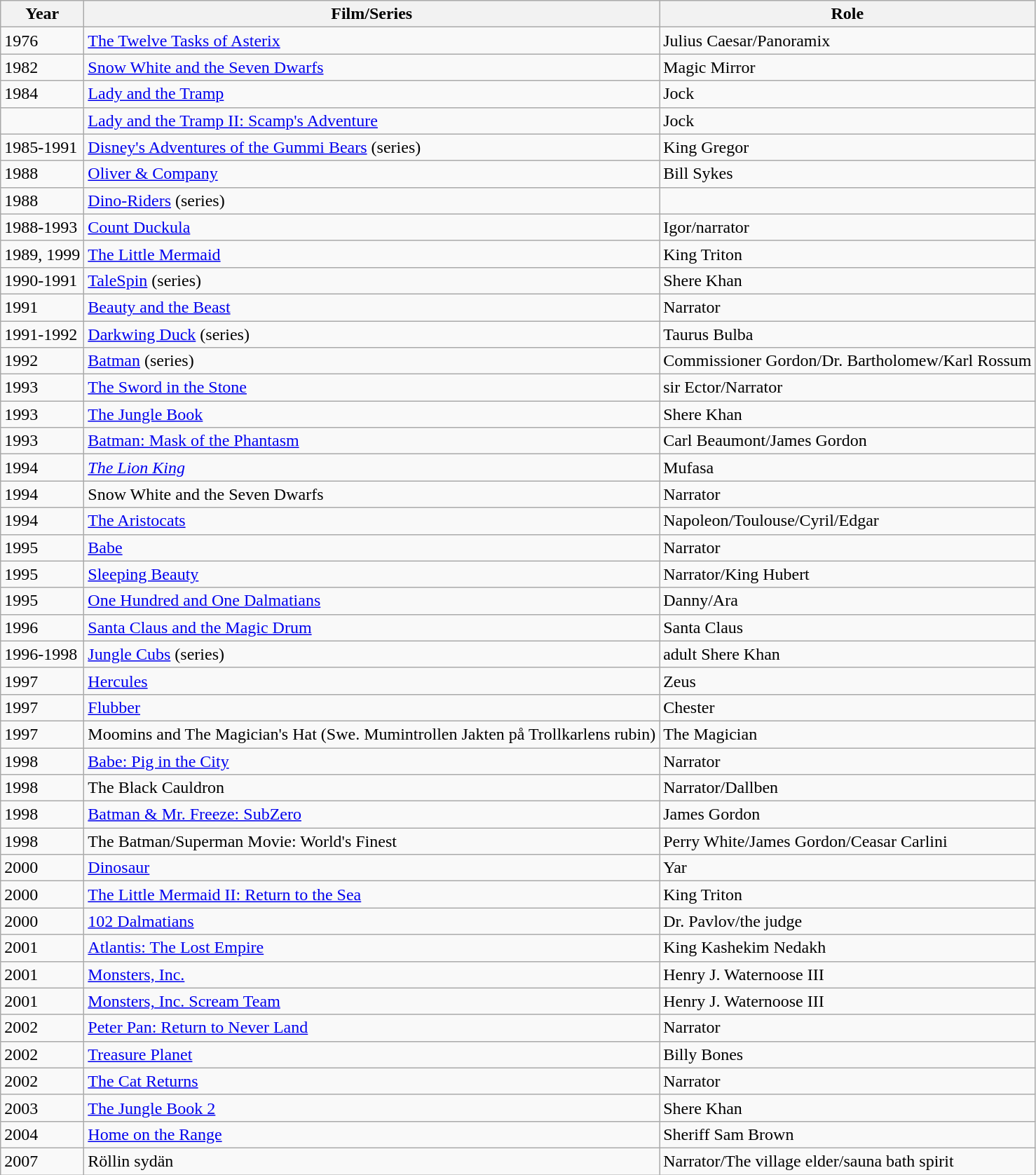<table class="wikitable">
<tr>
<th>Year</th>
<th>Film/Series</th>
<th>Role</th>
</tr>
<tr>
<td>1976</td>
<td><a href='#'>The Twelve Tasks of Asterix</a></td>
<td>Julius Caesar/Panoramix</td>
</tr>
<tr>
<td>1982</td>
<td><a href='#'>Snow White and the Seven Dwarfs</a></td>
<td>Magic Mirror</td>
</tr>
<tr>
<td>1984</td>
<td><a href='#'>Lady and the Tramp</a></td>
<td>Jock</td>
</tr>
<tr>
<td></td>
<td><a href='#'>Lady and the Tramp II: Scamp's Adventure</a></td>
<td>Jock</td>
</tr>
<tr>
<td>1985-1991</td>
<td><a href='#'>Disney's Adventures of the Gummi Bears</a> (series)</td>
<td>King Gregor</td>
</tr>
<tr>
<td>1988</td>
<td><a href='#'>Oliver & Company</a></td>
<td>Bill Sykes</td>
</tr>
<tr>
<td>1988</td>
<td><a href='#'>Dino-Riders</a> (series)</td>
<td></td>
</tr>
<tr>
<td>1988-1993</td>
<td><a href='#'>Count Duckula</a></td>
<td>Igor/narrator</td>
</tr>
<tr>
<td>1989, 1999</td>
<td><a href='#'>The Little Mermaid</a></td>
<td>King Triton</td>
</tr>
<tr>
<td>1990-1991</td>
<td><a href='#'>TaleSpin</a> (series)</td>
<td>Shere Khan</td>
</tr>
<tr>
<td>1991</td>
<td><a href='#'>Beauty and the Beast</a></td>
<td>Narrator</td>
</tr>
<tr>
<td>1991-1992</td>
<td><a href='#'>Darkwing Duck</a> (series)</td>
<td>Taurus Bulba</td>
</tr>
<tr>
<td>1992</td>
<td><a href='#'>Batman</a> (series)</td>
<td>Commissioner Gordon/Dr. Bartholomew/Karl Rossum</td>
</tr>
<tr>
<td>1993</td>
<td><a href='#'>The Sword in the Stone</a></td>
<td>sir Ector/Narrator</td>
</tr>
<tr>
<td>1993</td>
<td><a href='#'>The Jungle Book</a></td>
<td>Shere Khan</td>
</tr>
<tr>
<td>1993</td>
<td><a href='#'>Batman: Mask of the Phantasm</a></td>
<td>Carl Beaumont/James Gordon</td>
</tr>
<tr>
<td>1994</td>
<td><em><a href='#'>The Lion King</a></em></td>
<td>Mufasa</td>
</tr>
<tr>
<td>1994</td>
<td>Snow White and the Seven Dwarfs</td>
<td>Narrator</td>
</tr>
<tr>
<td>1994</td>
<td><a href='#'>The Aristocats</a></td>
<td>Napoleon/Toulouse/Cyril/Edgar</td>
</tr>
<tr>
<td>1995</td>
<td><a href='#'>Babe</a></td>
<td>Narrator</td>
</tr>
<tr>
<td>1995</td>
<td><a href='#'>Sleeping Beauty</a></td>
<td>Narrator/King Hubert</td>
</tr>
<tr>
<td>1995</td>
<td><a href='#'>One Hundred and One Dalmatians</a></td>
<td>Danny/Ara</td>
</tr>
<tr>
<td>1996</td>
<td><a href='#'>Santa Claus and the Magic Drum</a></td>
<td>Santa Claus</td>
</tr>
<tr>
<td>1996-1998</td>
<td><a href='#'>Jungle Cubs</a> (series)</td>
<td>adult Shere Khan</td>
</tr>
<tr>
<td>1997</td>
<td><a href='#'>Hercules</a></td>
<td>Zeus</td>
</tr>
<tr>
<td>1997</td>
<td><a href='#'>Flubber</a></td>
<td>Chester</td>
</tr>
<tr>
<td>1997</td>
<td>Moomins and The Magician's Hat (Swe. Mumintrollen Jakten på Trollkarlens rubin)</td>
<td>The Magician</td>
</tr>
<tr>
<td>1998</td>
<td><a href='#'>Babe: Pig in the City</a></td>
<td>Narrator</td>
</tr>
<tr>
<td>1998</td>
<td>The Black Cauldron</td>
<td>Narrator/Dallben</td>
</tr>
<tr>
<td>1998</td>
<td><a href='#'>Batman & Mr. Freeze: SubZero</a></td>
<td>James Gordon</td>
</tr>
<tr>
<td>1998</td>
<td>The Batman/Superman Movie: World's Finest</td>
<td>Perry White/James Gordon/Ceasar Carlini</td>
</tr>
<tr>
<td>2000</td>
<td><a href='#'>Dinosaur</a></td>
<td>Yar</td>
</tr>
<tr>
<td>2000</td>
<td><a href='#'>The Little Mermaid II: Return to the Sea</a></td>
<td>King Triton</td>
</tr>
<tr>
<td>2000</td>
<td><a href='#'>102 Dalmatians</a></td>
<td>Dr. Pavlov/the judge</td>
</tr>
<tr>
<td>2001</td>
<td><a href='#'>Atlantis: The Lost Empire</a></td>
<td>King Kashekim Nedakh</td>
</tr>
<tr>
<td>2001</td>
<td><a href='#'>Monsters, Inc.</a></td>
<td>Henry J. Waternoose III</td>
</tr>
<tr>
<td>2001</td>
<td><a href='#'>Monsters, Inc. Scream Team</a></td>
<td>Henry J. Waternoose III</td>
</tr>
<tr>
<td>2002</td>
<td><a href='#'>Peter Pan: Return to Never Land</a></td>
<td>Narrator</td>
</tr>
<tr>
<td>2002</td>
<td><a href='#'>Treasure Planet</a></td>
<td>Billy Bones</td>
</tr>
<tr>
<td>2002</td>
<td><a href='#'>The Cat Returns</a></td>
<td>Narrator</td>
</tr>
<tr>
<td>2003</td>
<td><a href='#'>The Jungle Book 2</a></td>
<td>Shere Khan</td>
</tr>
<tr>
<td>2004</td>
<td><a href='#'>Home on the Range</a></td>
<td>Sheriff Sam Brown</td>
</tr>
<tr>
<td>2007</td>
<td>Röllin sydän</td>
<td>Narrator/The village elder/sauna bath spirit</td>
</tr>
</table>
